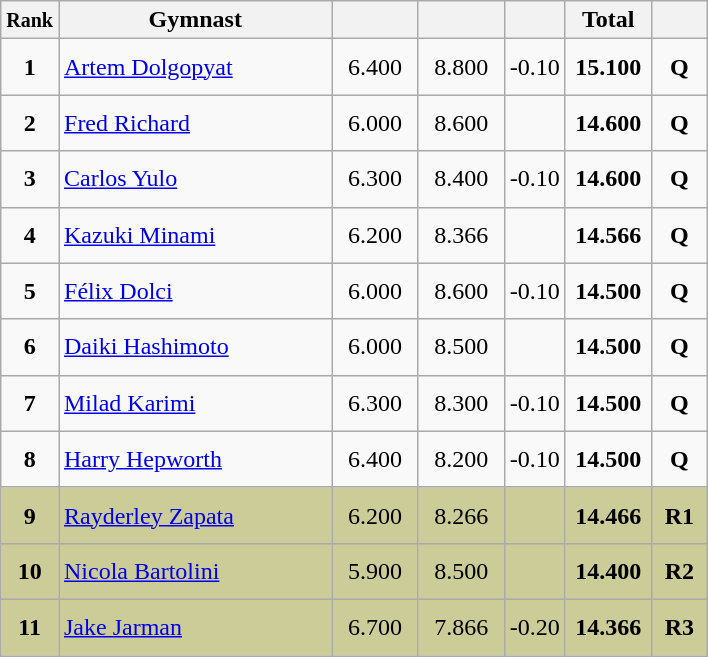<table class="wikitable sortable" style="text-align:center;">
<tr>
<th scope="col" style="width:15px;"><small>Rank</small></th>
<th scope="col" style="width:175px;">Gymnast</th>
<th scope="col" style="width:50px;"><small></small></th>
<th scope="col" style="width:50px;"><small></small></th>
<th scope="col" style="width:20px;"><small></small></th>
<th scope="col" style="width:50px;">Total</th>
<th scope="col" style="width:30px;"><small></small></th>
</tr>
<tr>
<td scope="row" style="text-align:center"><strong>1</strong></td>
<td style="height:30px; text-align:left;"> <a href='#'>Artem Dolgopyat</a></td>
<td>6.400</td>
<td>8.800</td>
<td>-0.10</td>
<td><strong>15.100</strong></td>
<td><strong>Q</strong></td>
</tr>
<tr>
<td scope="row" style="text-align:center"><strong>2</strong></td>
<td style="height:30px; text-align:left;"> <a href='#'>Fred Richard</a></td>
<td>6.000</td>
<td>8.600</td>
<td></td>
<td><strong>14.600</strong></td>
<td><strong>Q</strong></td>
</tr>
<tr>
<td scope="row" style="text-align:center"><strong>3</strong></td>
<td style="height:30px; text-align:left;"> <a href='#'>Carlos Yulo</a></td>
<td>6.300</td>
<td>8.400</td>
<td>-0.10</td>
<td><strong>14.600</strong></td>
<td><strong>Q</strong></td>
</tr>
<tr>
<td scope="row" style="text-align:center"><strong>4</strong></td>
<td style="height:30px; text-align:left;"> <a href='#'>Kazuki Minami</a></td>
<td>6.200</td>
<td>8.366</td>
<td></td>
<td><strong>14.566</strong></td>
<td><strong>Q</strong></td>
</tr>
<tr>
<td scope="row" style="text-align:center"><strong>5</strong></td>
<td style="height:30px; text-align:left;"> <a href='#'>Félix Dolci</a></td>
<td>6.000</td>
<td>8.600</td>
<td>-0.10</td>
<td><strong>14.500</strong></td>
<td><strong>Q</strong></td>
</tr>
<tr>
<td scope="row" style="text-align:center"><strong>6</strong></td>
<td style="height:30px; text-align:left;"> <a href='#'>Daiki Hashimoto</a></td>
<td>6.000</td>
<td>8.500</td>
<td></td>
<td><strong>14.500</strong></td>
<td><strong>Q</strong></td>
</tr>
<tr>
<td scope="row" style="text-align:center"><strong>7</strong></td>
<td style="height:30px; text-align:left;"> <a href='#'>Milad Karimi</a></td>
<td>6.300</td>
<td>8.300</td>
<td>-0.10</td>
<td><strong>14.500</strong></td>
<td><strong>Q</strong></td>
</tr>
<tr>
<td scope="row" style="text-align:center"><strong>8</strong></td>
<td style="height:30px; text-align:left;"> <a href='#'>Harry Hepworth</a></td>
<td>6.400</td>
<td>8.200</td>
<td>-0.10</td>
<td><strong>14.500</strong></td>
<td><strong>Q</strong></td>
</tr>
<tr style="background:#cccc99;">
<td scope="row" style="text-align:center"><strong>9</strong></td>
<td style="height:30px; text-align:left;"> <a href='#'>Rayderley Zapata</a></td>
<td>6.200</td>
<td>8.266</td>
<td></td>
<td><strong>14.466</strong></td>
<td><strong>R1</strong></td>
</tr>
<tr style="background:#cccc99;">
<td scope="row" style="text-align:center"><strong>10</strong></td>
<td style="height:30px; text-align:left;"> <a href='#'>Nicola Bartolini</a></td>
<td>5.900</td>
<td>8.500</td>
<td></td>
<td><strong>14.400</strong></td>
<td><strong>R2</strong></td>
</tr>
<tr style="background:#cccc99;">
<td scope="row" style="text-align:center"><strong>11</strong></td>
<td style="height:30px; text-align:left;"> <a href='#'>Jake Jarman</a></td>
<td>6.700</td>
<td>7.866</td>
<td>-0.20</td>
<td><strong>14.366</strong></td>
<td><strong>R3</strong></td>
</tr>
</table>
